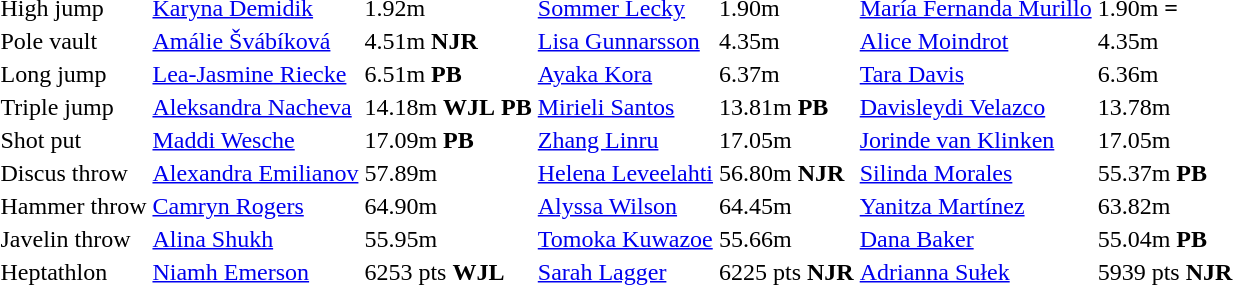<table>
<tr>
<td>High jump<br></td>
<td><a href='#'>Karyna Demidik</a><br></td>
<td>1.92m <strong></strong></td>
<td><a href='#'>Sommer Lecky</a><br></td>
<td>1.90m <strong></strong></td>
<td><a href='#'>María Fernanda Murillo</a><br></td>
<td>1.90m <strong>= </strong></td>
</tr>
<tr>
<td>Pole vault<br></td>
<td><a href='#'>Amálie Švábíková</a><br></td>
<td>4.51m <strong>NJR</strong></td>
<td><a href='#'>Lisa Gunnarsson</a><br></td>
<td>4.35m</td>
<td><a href='#'>Alice Moindrot</a><br></td>
<td>4.35m</td>
</tr>
<tr>
<td>Long jump<br></td>
<td><a href='#'>Lea-Jasmine Riecke</a><br></td>
<td>6.51m <strong>PB</strong></td>
<td><a href='#'>Ayaka Kora</a><br></td>
<td>6.37m</td>
<td><a href='#'>Tara Davis</a><br></td>
<td>6.36m</td>
</tr>
<tr>
<td>Triple jump<br></td>
<td><a href='#'>Aleksandra Nacheva</a><br></td>
<td>14.18m <strong>WJL</strong> <strong>PB</strong></td>
<td><a href='#'>Mirieli Santos</a><br></td>
<td>13.81m <strong>PB</strong></td>
<td><a href='#'>Davisleydi Velazco</a><br></td>
<td>13.78m</td>
</tr>
<tr>
<td>Shot put<br></td>
<td><a href='#'>Maddi Wesche</a><br></td>
<td>17.09m <strong>PB</strong></td>
<td><a href='#'>Zhang Linru</a><br></td>
<td>17.05m</td>
<td><a href='#'>Jorinde van Klinken</a><br></td>
<td>17.05m</td>
</tr>
<tr>
<td>Discus throw<br></td>
<td><a href='#'>Alexandra Emilianov</a><br></td>
<td>57.89m</td>
<td><a href='#'>Helena Leveelahti</a><br></td>
<td>56.80m <strong>NJR</strong></td>
<td><a href='#'>Silinda Morales</a><br></td>
<td>55.37m <strong>PB</strong></td>
</tr>
<tr>
<td>Hammer throw<br></td>
<td><a href='#'>Camryn Rogers</a><br></td>
<td>64.90m</td>
<td><a href='#'>Alyssa Wilson</a><br></td>
<td>64.45m</td>
<td><a href='#'>Yanitza Martínez</a><br></td>
<td>63.82m</td>
</tr>
<tr>
<td>Javelin throw <br></td>
<td><a href='#'>Alina Shukh</a><br></td>
<td>55.95m</td>
<td><a href='#'>Tomoka Kuwazoe</a><br></td>
<td>55.66m</td>
<td><a href='#'>Dana Baker</a><br></td>
<td>55.04m <strong>PB</strong></td>
</tr>
<tr>
<td>Heptathlon<br></td>
<td><a href='#'>Niamh Emerson</a><br></td>
<td>6253 pts <strong>WJL</strong></td>
<td><a href='#'>Sarah Lagger</a><br></td>
<td>6225 pts <strong>NJR</strong></td>
<td><a href='#'>Adrianna Sułek</a><br></td>
<td>5939 pts <strong>NJR</strong></td>
</tr>
</table>
